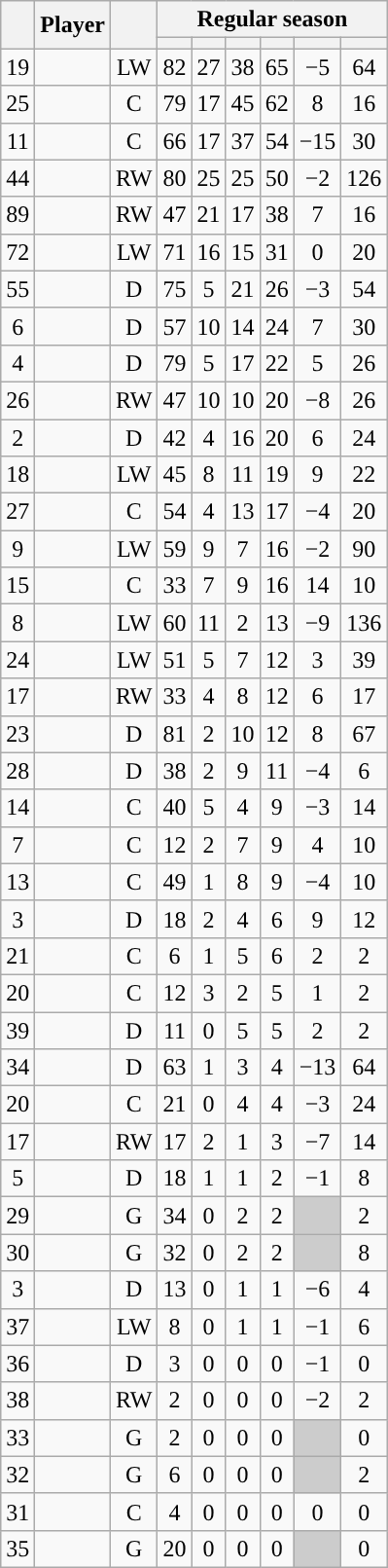<table class="wikitable sortable plainrowheaders" style="text-align:center;">
<tr>
<th scope="col" data-sort-type="number" rowspan="2"></th>
<th scope="col" rowspan="2">Player</th>
<th scope="col" rowspan="2"></th>
<th scope=colgroup colspan=6>Regular season</th>
</tr>
<tr>
<th scope="col" data-sort-type="number"></th>
<th scope="col" data-sort-type="number"></th>
<th scope="col" data-sort-type="number"></th>
<th scope="col" data-sort-type="number"></th>
<th scope="col" data-sort-type="number"></th>
<th scope="col" data-sort-type="number"></th>
</tr>
<tr>
<td scope="row">19</td>
<td align="left"></td>
<td>LW</td>
<td>82</td>
<td>27</td>
<td>38</td>
<td>65</td>
<td>−5</td>
<td>64</td>
</tr>
<tr>
<td scope="row">25</td>
<td align="left"></td>
<td>C</td>
<td>79</td>
<td>17</td>
<td>45</td>
<td>62</td>
<td>8</td>
<td>16</td>
</tr>
<tr>
<td scope="row">11</td>
<td align="left"></td>
<td>C</td>
<td>66</td>
<td>17</td>
<td>37</td>
<td>54</td>
<td>−15</td>
<td>30</td>
</tr>
<tr>
<td scope="row">44</td>
<td align="left"></td>
<td>RW</td>
<td>80</td>
<td>25</td>
<td>25</td>
<td>50</td>
<td>−2</td>
<td>126</td>
</tr>
<tr>
<td scope="row">89</td>
<td align="left"></td>
<td>RW</td>
<td>47</td>
<td>21</td>
<td>17</td>
<td>38</td>
<td>7</td>
<td>16</td>
</tr>
<tr>
<td scope="row">72</td>
<td align="left"></td>
<td>LW</td>
<td>71</td>
<td>16</td>
<td>15</td>
<td>31</td>
<td>0</td>
<td>20</td>
</tr>
<tr>
<td scope="row">55</td>
<td align="left"></td>
<td>D</td>
<td>75</td>
<td>5</td>
<td>21</td>
<td>26</td>
<td>−3</td>
<td>54</td>
</tr>
<tr>
<td scope="row">6</td>
<td align="left"></td>
<td>D</td>
<td>57</td>
<td>10</td>
<td>14</td>
<td>24</td>
<td>7</td>
<td>30</td>
</tr>
<tr>
<td scope="row">4</td>
<td align="left"></td>
<td>D</td>
<td>79</td>
<td>5</td>
<td>17</td>
<td>22</td>
<td>5</td>
<td>26</td>
</tr>
<tr>
<td scope="row">26</td>
<td align="left"></td>
<td>RW</td>
<td>47</td>
<td>10</td>
<td>10</td>
<td>20</td>
<td>−8</td>
<td>26</td>
</tr>
<tr>
<td scope="row">2</td>
<td align="left"></td>
<td>D</td>
<td>42</td>
<td>4</td>
<td>16</td>
<td>20</td>
<td>6</td>
<td>24</td>
</tr>
<tr>
<td scope="row">18</td>
<td align="left"></td>
<td>LW</td>
<td>45</td>
<td>8</td>
<td>11</td>
<td>19</td>
<td>9</td>
<td>22</td>
</tr>
<tr>
<td scope="row">27</td>
<td align="left"></td>
<td>C</td>
<td>54</td>
<td>4</td>
<td>13</td>
<td>17</td>
<td>−4</td>
<td>20</td>
</tr>
<tr>
<td scope="row">9</td>
<td align="left"></td>
<td>LW</td>
<td>59</td>
<td>9</td>
<td>7</td>
<td>16</td>
<td>−2</td>
<td>90</td>
</tr>
<tr>
<td scope="row">15</td>
<td align="left"></td>
<td>C</td>
<td>33</td>
<td>7</td>
<td>9</td>
<td>16</td>
<td>14</td>
<td>10</td>
</tr>
<tr>
<td scope="row">8</td>
<td align="left"></td>
<td>LW</td>
<td>60</td>
<td>11</td>
<td>2</td>
<td>13</td>
<td>−9</td>
<td>136</td>
</tr>
<tr>
<td scope="row">24</td>
<td align="left"></td>
<td>LW</td>
<td>51</td>
<td>5</td>
<td>7</td>
<td>12</td>
<td>3</td>
<td>39</td>
</tr>
<tr>
<td scope="row">17</td>
<td align="left"></td>
<td>RW</td>
<td>33</td>
<td>4</td>
<td>8</td>
<td>12</td>
<td>6</td>
<td>17</td>
</tr>
<tr>
<td scope="row">23</td>
<td align="left"></td>
<td>D</td>
<td>81</td>
<td>2</td>
<td>10</td>
<td>12</td>
<td>8</td>
<td>67</td>
</tr>
<tr>
<td scope="row">28</td>
<td align="left"></td>
<td>D</td>
<td>38</td>
<td>2</td>
<td>9</td>
<td>11</td>
<td>−4</td>
<td>6</td>
</tr>
<tr>
<td scope="row">14</td>
<td align="left"></td>
<td>C</td>
<td>40</td>
<td>5</td>
<td>4</td>
<td>9</td>
<td>−3</td>
<td>14</td>
</tr>
<tr>
<td scope="row">7</td>
<td align="left"></td>
<td>C</td>
<td>12</td>
<td>2</td>
<td>7</td>
<td>9</td>
<td>4</td>
<td>10</td>
</tr>
<tr>
<td scope="row">13</td>
<td align="left"></td>
<td>C</td>
<td>49</td>
<td>1</td>
<td>8</td>
<td>9</td>
<td>−4</td>
<td>10</td>
</tr>
<tr>
<td scope="row">3</td>
<td align="left"></td>
<td>D</td>
<td>18</td>
<td>2</td>
<td>4</td>
<td>6</td>
<td>9</td>
<td>12</td>
</tr>
<tr>
<td scope="row">21</td>
<td align="left"></td>
<td>C</td>
<td>6</td>
<td>1</td>
<td>5</td>
<td>6</td>
<td>2</td>
<td>2</td>
</tr>
<tr>
<td scope="row">20</td>
<td align="left"></td>
<td>C</td>
<td>12</td>
<td>3</td>
<td>2</td>
<td>5</td>
<td>1</td>
<td>2</td>
</tr>
<tr>
<td scope="row">39</td>
<td align="left"></td>
<td>D</td>
<td>11</td>
<td>0</td>
<td>5</td>
<td>5</td>
<td>2</td>
<td>2</td>
</tr>
<tr>
<td scope="row">34</td>
<td align="left"></td>
<td>D</td>
<td>63</td>
<td>1</td>
<td>3</td>
<td>4</td>
<td>−13</td>
<td>64</td>
</tr>
<tr>
<td scope="row">20</td>
<td align="left"></td>
<td>C</td>
<td>21</td>
<td>0</td>
<td>4</td>
<td>4</td>
<td>−3</td>
<td>24</td>
</tr>
<tr>
<td scope="row">17</td>
<td align="left"></td>
<td>RW</td>
<td>17</td>
<td>2</td>
<td>1</td>
<td>3</td>
<td>−7</td>
<td>14</td>
</tr>
<tr>
<td scope="row">5</td>
<td align="left"></td>
<td>D</td>
<td>18</td>
<td>1</td>
<td>1</td>
<td>2</td>
<td>−1</td>
<td>8</td>
</tr>
<tr>
<td scope="row">29</td>
<td align="left"></td>
<td>G</td>
<td>34</td>
<td>0</td>
<td>2</td>
<td>2</td>
<td style="background:#ccc"></td>
<td>2</td>
</tr>
<tr>
<td scope="row">30</td>
<td align="left"></td>
<td>G</td>
<td>32</td>
<td>0</td>
<td>2</td>
<td>2</td>
<td style="background:#ccc"></td>
<td>8</td>
</tr>
<tr>
<td scope="row">3</td>
<td align="left"></td>
<td>D</td>
<td>13</td>
<td>0</td>
<td>1</td>
<td>1</td>
<td>−6</td>
<td>4</td>
</tr>
<tr>
<td scope="row">37</td>
<td align="left"></td>
<td>LW</td>
<td>8</td>
<td>0</td>
<td>1</td>
<td>1</td>
<td>−1</td>
<td>6</td>
</tr>
<tr>
<td scope="row">36</td>
<td align="left"></td>
<td>D</td>
<td>3</td>
<td>0</td>
<td>0</td>
<td>0</td>
<td>−1</td>
<td>0</td>
</tr>
<tr>
<td scope="row">38</td>
<td align="left"></td>
<td>RW</td>
<td>2</td>
<td>0</td>
<td>0</td>
<td>0</td>
<td>−2</td>
<td>2</td>
</tr>
<tr>
<td scope="row">33</td>
<td align="left"></td>
<td>G</td>
<td>2</td>
<td>0</td>
<td>0</td>
<td>0</td>
<td style="background:#ccc"></td>
<td>0</td>
</tr>
<tr>
<td scope="row">32</td>
<td align="left"></td>
<td>G</td>
<td>6</td>
<td>0</td>
<td>0</td>
<td>0</td>
<td style="background:#ccc"></td>
<td>2</td>
</tr>
<tr>
<td scope="row">31</td>
<td align="left"></td>
<td>C</td>
<td>4</td>
<td>0</td>
<td>0</td>
<td>0</td>
<td>0</td>
<td>0</td>
</tr>
<tr>
<td scope="row">35</td>
<td align="left"></td>
<td>G</td>
<td>20</td>
<td>0</td>
<td>0</td>
<td>0</td>
<td style="background:#ccc"></td>
<td>0</td>
</tr>
</table>
